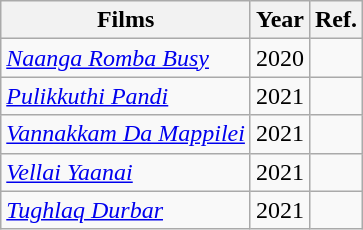<table class="wikitable">
<tr>
<th>Films</th>
<th>Year</th>
<th>Ref.</th>
</tr>
<tr>
<td><em><a href='#'>Naanga Romba Busy</a></em></td>
<td>2020</td>
<td></td>
</tr>
<tr>
<td><em><a href='#'>Pulikkuthi Pandi</a></em></td>
<td>2021</td>
<td></td>
</tr>
<tr>
<td><em><a href='#'>Vannakkam Da Mappilei</a></em></td>
<td>2021</td>
<td></td>
</tr>
<tr>
<td><em><a href='#'>Vellai Yaanai</a></em></td>
<td>2021</td>
<td></td>
</tr>
<tr>
<td><em><a href='#'>Tughlaq Durbar</a></em></td>
<td>2021</td>
<td></td>
</tr>
</table>
